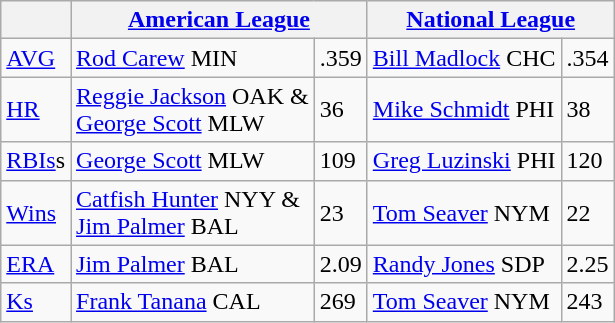<table class="wikitable">
<tr>
<th></th>
<th colspan=2><a href='#'>American League</a></th>
<th colspan=2><a href='#'>National League</a></th>
</tr>
<tr>
<td><a href='#'>AVG</a></td>
<td><a href='#'>Rod Carew</a> MIN</td>
<td>.359</td>
<td><a href='#'>Bill Madlock</a> CHC</td>
<td>.354</td>
</tr>
<tr>
<td><a href='#'>HR</a></td>
<td><a href='#'>Reggie Jackson</a> OAK & <br> <a href='#'>George Scott</a> MLW</td>
<td>36</td>
<td><a href='#'>Mike Schmidt</a> PHI</td>
<td>38</td>
</tr>
<tr>
<td><a href='#'>RBIs</a>s</td>
<td><a href='#'>George Scott</a> MLW</td>
<td>109</td>
<td><a href='#'>Greg Luzinski</a> PHI</td>
<td>120</td>
</tr>
<tr>
<td><a href='#'>Wins</a></td>
<td><a href='#'>Catfish Hunter</a> NYY & <br> <a href='#'>Jim Palmer</a> BAL</td>
<td>23</td>
<td><a href='#'>Tom Seaver</a> NYM</td>
<td>22</td>
</tr>
<tr>
<td><a href='#'>ERA</a></td>
<td><a href='#'>Jim Palmer</a> BAL</td>
<td>2.09</td>
<td><a href='#'>Randy Jones</a> SDP</td>
<td>2.25</td>
</tr>
<tr>
<td><a href='#'>Ks</a></td>
<td><a href='#'>Frank Tanana</a> CAL</td>
<td>269</td>
<td><a href='#'>Tom Seaver</a> NYM</td>
<td>243</td>
</tr>
</table>
